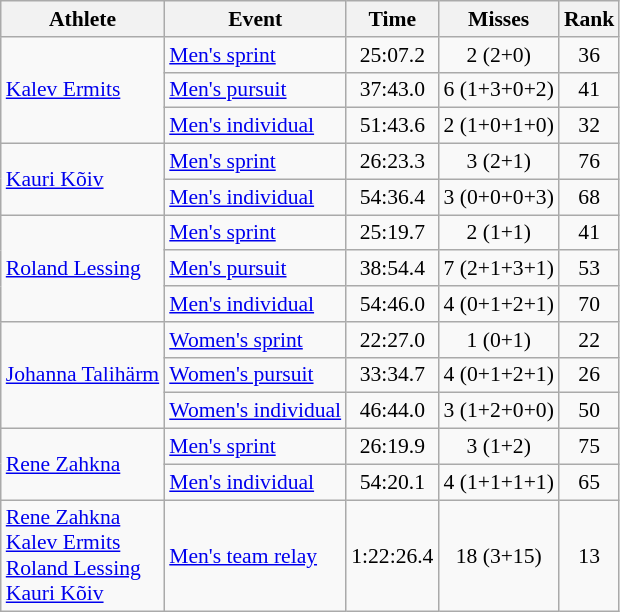<table class="wikitable" style="font-size:90%">
<tr>
<th>Athlete</th>
<th>Event</th>
<th>Time</th>
<th>Misses</th>
<th>Rank</th>
</tr>
<tr align=center>
<td align=left rowspan=3><a href='#'>Kalev Ermits</a></td>
<td align=left><a href='#'>Men's sprint</a></td>
<td>25:07.2</td>
<td>2 (2+0)</td>
<td>36</td>
</tr>
<tr align=center>
<td align=left><a href='#'>Men's pursuit</a></td>
<td>37:43.0</td>
<td>6 (1+3+0+2)</td>
<td>41</td>
</tr>
<tr align=center>
<td align=left><a href='#'>Men's individual</a></td>
<td>51:43.6</td>
<td>2 (1+0+1+0)</td>
<td>32</td>
</tr>
<tr align=center>
<td align=left  rowspan=2><a href='#'>Kauri Kõiv</a></td>
<td align=left><a href='#'>Men's sprint</a></td>
<td>26:23.3</td>
<td>3 (2+1)</td>
<td>76</td>
</tr>
<tr align=center>
<td align=left><a href='#'>Men's individual</a></td>
<td>54:36.4</td>
<td>3 (0+0+0+3)</td>
<td>68</td>
</tr>
<tr align=center>
<td align=left rowspan=3><a href='#'>Roland Lessing</a></td>
<td align=left><a href='#'>Men's sprint</a></td>
<td>25:19.7</td>
<td>2 (1+1)</td>
<td>41</td>
</tr>
<tr align=center>
<td align=left><a href='#'>Men's pursuit</a></td>
<td>38:54.4</td>
<td>7 (2+1+3+1)</td>
<td>53</td>
</tr>
<tr align=center>
<td align=left><a href='#'>Men's individual</a></td>
<td>54:46.0</td>
<td>4 (0+1+2+1)</td>
<td>70</td>
</tr>
<tr align=center>
<td align=left rowspan=3><a href='#'>Johanna Talihärm</a></td>
<td align=left><a href='#'>Women's sprint</a></td>
<td>22:27.0</td>
<td>1 (0+1)</td>
<td>22</td>
</tr>
<tr align=center>
<td align=left><a href='#'>Women's pursuit</a></td>
<td>33:34.7</td>
<td>4 (0+1+2+1)</td>
<td>26</td>
</tr>
<tr align=center>
<td align=left><a href='#'>Women's individual</a></td>
<td>46:44.0</td>
<td>3 (1+2+0+0)</td>
<td>50</td>
</tr>
<tr align=center>
<td align=left  rowspan=2><a href='#'>Rene Zahkna</a></td>
<td align=left><a href='#'>Men's sprint</a></td>
<td>26:19.9</td>
<td>3 (1+2)</td>
<td>75</td>
</tr>
<tr align=center>
<td align=left><a href='#'>Men's individual</a></td>
<td>54:20.1</td>
<td>4 (1+1+1+1)</td>
<td>65</td>
</tr>
<tr align=center>
<td align=left><a href='#'>Rene Zahkna</a><br><a href='#'>Kalev Ermits</a><br><a href='#'>Roland Lessing</a><br><a href='#'>Kauri Kõiv</a></td>
<td align=left><a href='#'>Men's team relay</a></td>
<td>1:22:26.4</td>
<td>18 (3+15)</td>
<td>13</td>
</tr>
</table>
